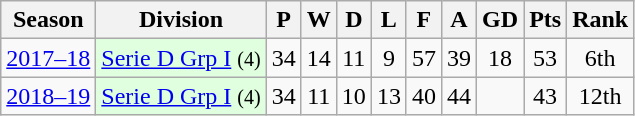<table class="wikitable sortable" style="text-align:center;">
<tr>
<th>Season</th>
<th class="unsortable">Division</th>
<th>P</th>
<th>W</th>
<th>D</th>
<th>L</th>
<th>F</th>
<th>A</th>
<th>GD</th>
<th>Pts</th>
<th>Rank</th>
</tr>
<tr>
<td><a href='#'>2017–18</a></td>
<td bgcolor="#DFFFDF"><a href='#'>Serie D Grp I</a> <small>(4)</small></td>
<td>34</td>
<td>14</td>
<td>11</td>
<td>9</td>
<td>57</td>
<td>39</td>
<td>18</td>
<td>53</td>
<td>6th</td>
</tr>
<tr>
<td><a href='#'>2018–19</a></td>
<td bgcolor="#DFFFDF"><a href='#'>Serie D Grp I</a> <small>(4)</small></td>
<td>34</td>
<td>11</td>
<td>10</td>
<td>13</td>
<td>40</td>
<td>44</td>
<td></td>
<td>43</td>
<td>12th</td>
</tr>
</table>
